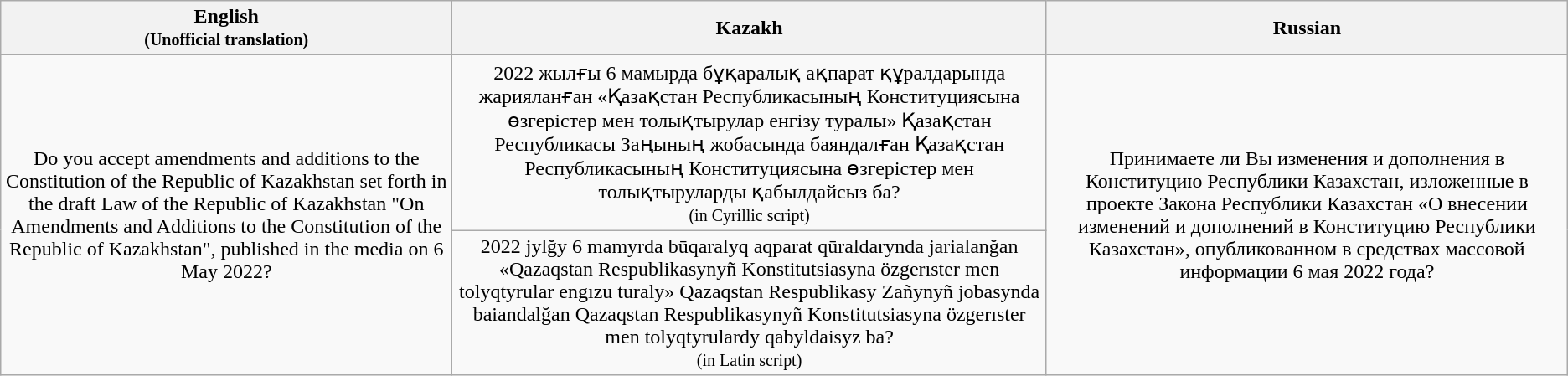<table class="wikitable">
<tr>
<th>English<br><small>(Unofficial translation)</small></th>
<th>Kazakh</th>
<th>Russian</th>
</tr>
<tr>
<td rowspan="2" style="text-align: center;">Do you accept amendments and additions to the Constitution of the Republic of Kazakhstan set forth in the draft Law of the Republic of Kazakhstan "On Amendments and Additions to the Constitution of the Republic of Kazakhstan", published in the media on 6 May 2022?</td>
<td style="text-align: center;">2022 жылғы 6 мамырда бұқаралық ақпарат құралдарында жарияланған «Қазақстан Республикасының Конституциясына өзгерістер мен толықтырулар енгізу туралы» Қазақстан Республикасы Заңының жобасында баяндалған Қазақстан Республикасының Конституциясына өзгерістер мен толықтыруларды қабылдайсыз ба?<br><small>(in Cyrillic script)</small></td>
<td rowspan="2" style="text-align: center;">Принимаете ли Вы изменения и дополнения в Конституцию Республики Казахстан, изложенные в проекте Закона Республики Казахстан «О внесении изменений и дополнений в Конституцию Республики Казахстан», опубликованном в средствах массовой информации 6 мая 2022 года?</td>
</tr>
<tr>
<td style="text-align: center;">2022 jylğy 6 mamyrda būqaralyq aqparat qūraldarynda jarialanğan «Qazaqstan Respublikasynyñ Konstitutsiasyna özgerıster men tolyqtyrular engızu turaly» Qazaqstan Respublikasy Zañynyñ jobasynda baiandalğan Qazaqstan Respublikasynyñ Konstitutsiasyna özgerıster men tolyqtyrulardy qabyldaisyz ba?<br><small>(in Latin script)</small></td>
</tr>
</table>
